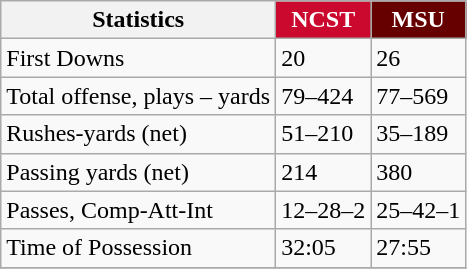<table class="wikitable">
<tr>
<th>Statistics</th>
<th style="background:#cb092e; color:#ffffff">NCST</th>
<th style="background:#660000; color:#ffffff">MSU</th>
</tr>
<tr>
<td>First Downs</td>
<td>20</td>
<td>26</td>
</tr>
<tr>
<td>Total offense, plays – yards</td>
<td>79–424</td>
<td>77–569</td>
</tr>
<tr>
<td>Rushes-yards (net)</td>
<td>51–210</td>
<td>35–189</td>
</tr>
<tr>
<td>Passing yards (net)</td>
<td>214</td>
<td>380</td>
</tr>
<tr>
<td>Passes, Comp-Att-Int</td>
<td>12–28–2</td>
<td>25–42–1</td>
</tr>
<tr>
<td>Time of Possession</td>
<td>32:05</td>
<td>27:55</td>
</tr>
<tr>
</tr>
</table>
